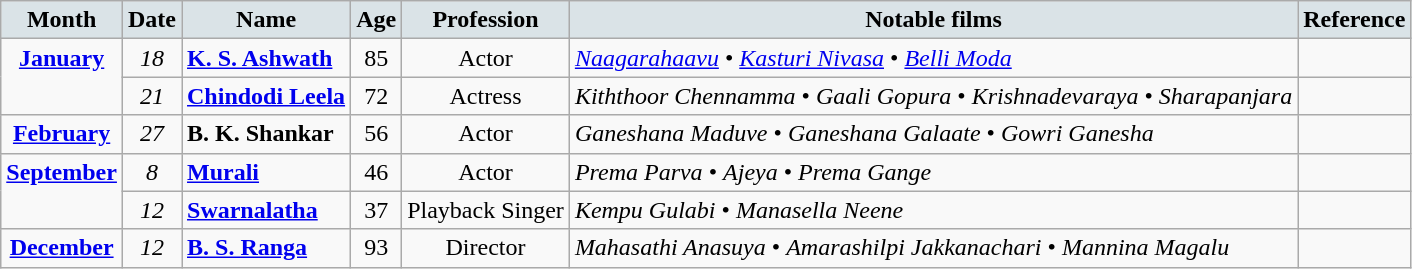<table class="wikitable">
<tr style="background:#dae3e7; text-align:center;">
<td><strong>Month</strong></td>
<td><strong>Date</strong></td>
<td><strong>Name</strong></td>
<td><strong>Age</strong></td>
<td><strong>Profession</strong></td>
<td><strong>Notable films</strong></td>
<td><strong>Reference</strong></td>
</tr>
<tr valign="top">
<td rowspan="2"  style="text-align:center; vertical-align:top;"><strong><a href='#'>January</a></strong></td>
<td style="text-align:center;"><em>18</em></td>
<td><strong><a href='#'>K. S. Ashwath</a></strong></td>
<td style="text-align:center;">85</td>
<td style="text-align:center;">Actor</td>
<td><em><a href='#'>Naagarahaavu</a></em> • <em><a href='#'>Kasturi Nivasa</a></em> • <em><a href='#'>Belli Moda</a></em></td>
<td></td>
</tr>
<tr>
<td style="text-align:center;"><em>21</em></td>
<td><strong><a href='#'>Chindodi Leela</a></strong></td>
<td style="text-align:center;">72</td>
<td style="text-align:center;">Actress</td>
<td><em>Kiththoor Chennamma</em> • <em>Gaali Gopura</em> • <em>Krishnadevaraya</em> • <em>Sharapanjara</em></td>
<td></td>
</tr>
<tr>
<td style="text-align:center;"><strong><a href='#'>February</a></strong></td>
<td style="text-align:center; vertical-align:top;"><em>27</em></td>
<td><strong>B. K. Shankar</strong></td>
<td style="text-align:center;">56</td>
<td style="text-align:center;">Actor</td>
<td><em>Ganeshana Maduve</em> • <em>Ganeshana Galaate</em> • <em>Gowri Ganesha</em></td>
<td></td>
</tr>
<tr>
<td rowspan="2"  style="text-align:center; vertical-align:top;"><strong><a href='#'>September</a></strong></td>
<td style="text-align:center; vertical-align:top;"><em>8</em></td>
<td><strong><a href='#'>Murali</a></strong></td>
<td style="text-align:center;">46</td>
<td style="text-align:center;">Actor</td>
<td><em>Prema Parva</em> • <em>Ajeya</em> • <em>Prema Gange</em></td>
<td></td>
</tr>
<tr>
<td style="text-align:center;"><em>12</em></td>
<td><strong><a href='#'>Swarnalatha</a></strong></td>
<td style="text-align:center;">37</td>
<td style="text-align:center;">Playback Singer</td>
<td><em>Kempu Gulabi</em> • <em>Manasella Neene</em></td>
<td></td>
</tr>
<tr>
<td style="text-align:center;"><strong><a href='#'>December</a></strong></td>
<td style="text-align:center;"><em>12</em></td>
<td><strong><a href='#'>B. S. Ranga</a></strong></td>
<td style="text-align:center;">93</td>
<td style="text-align:center;">Director</td>
<td><em>Mahasathi Anasuya</em> • <em>Amarashilpi Jakkanachari</em> • <em>Mannina Magalu</em></td>
<td></td>
</tr>
</table>
